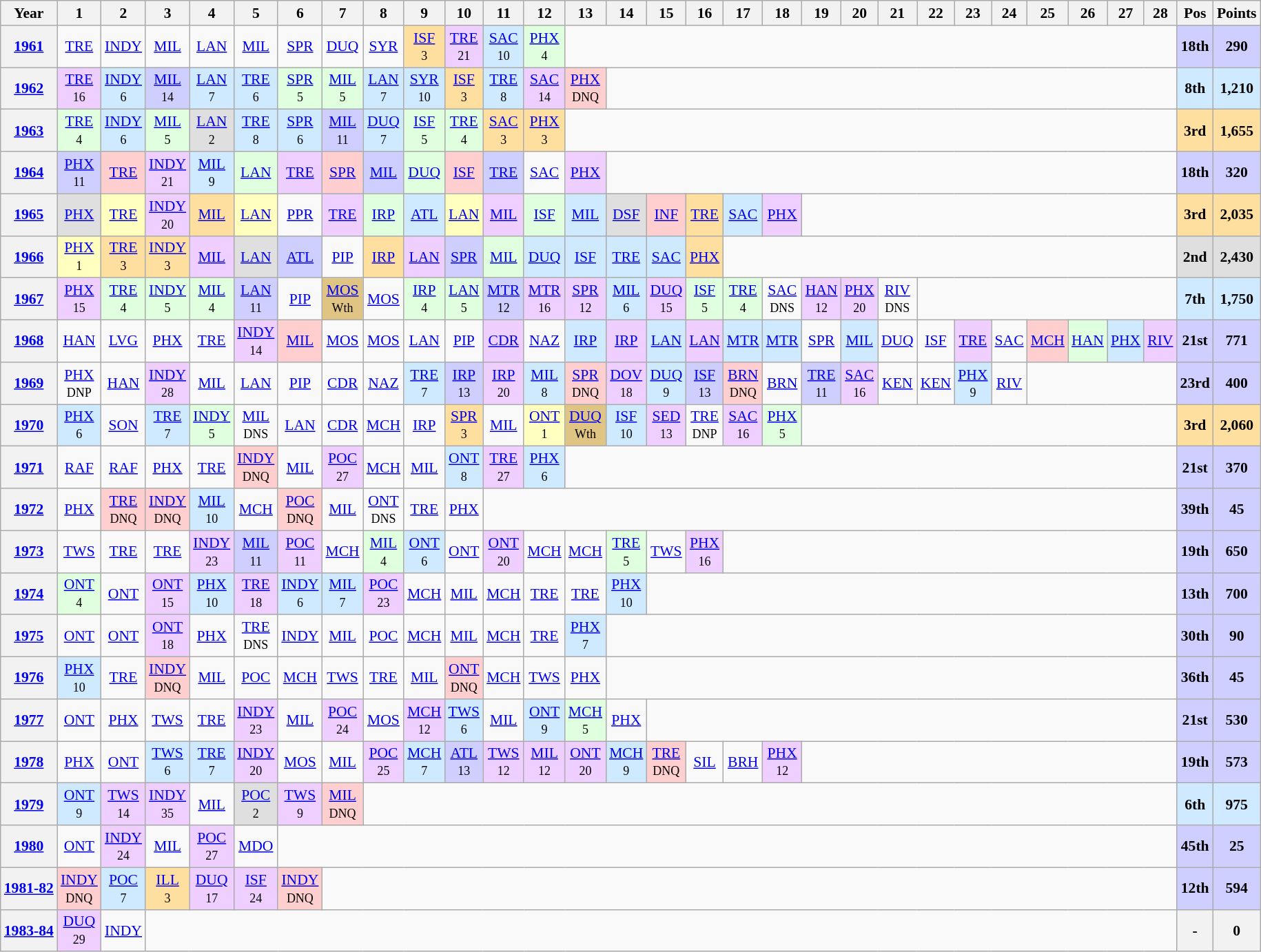<table class="wikitable" style="text-align:center; font-size:90%">
<tr>
<th>Year</th>
<th>1</th>
<th>2</th>
<th>3</th>
<th>4</th>
<th>5</th>
<th>6</th>
<th>7</th>
<th>8</th>
<th>9</th>
<th>10</th>
<th>11</th>
<th>12</th>
<th>13</th>
<th>14</th>
<th>15</th>
<th>16</th>
<th>17</th>
<th>18</th>
<th>19</th>
<th>20</th>
<th>21</th>
<th>22</th>
<th>23</th>
<th>24</th>
<th>25</th>
<th>26</th>
<th>27</th>
<th>28</th>
<th>Pos</th>
<th>Points</th>
</tr>
<tr>
<th><a href='#'>1961</a></th>
<td><a href='#'>TRE</a><br><small> </small></td>
<td><a href='#'>INDY</a><br><small> </small></td>
<td><a href='#'>MIL</a><br><small> </small></td>
<td><a href='#'>LAN</a></td>
<td><a href='#'>MIL</a></td>
<td><a href='#'>SPR</a></td>
<td><a href='#'>DUQ</a></td>
<td><a href='#'>SYR</a></td>
<td style="background:#FFDF9F;"><a href='#'>ISF</a><br><small>3</small></td>
<td style="background:#EFCFFF;"><a href='#'>TRE</a><br><small>21</small></td>
<td style="background:#CFEAFF;"><a href='#'>SAC</a><br><small>10</small></td>
<td style="background:#DFFFDF;"><a href='#'>PHX</a><br><small>4</small></td>
<td colspan=16></td>
<th style="background:#CFCFFF;">18th</th>
<th style="background:#CFCFFF;">290</th>
</tr>
<tr>
<th><a href='#'>1962</a></th>
<td style="background:#EFCFFF;"><a href='#'>TRE</a><br><small>16</small></td>
<td style="background:#CFEAFF;"><a href='#'>INDY</a><br><small>6</small></td>
<td style="background:#CFCFFF;"><a href='#'>MIL</a><br><small>14</small></td>
<td style="background:#CFEAFF;"><a href='#'>LAN</a><br><small>7</small></td>
<td style="background:#CFEAFF;"><a href='#'>TRE</a><br><small>6</small></td>
<td style="background:#DFFFDF;"><a href='#'>SPR</a><br><small>5</small></td>
<td style="background:#DFFFDF;"><a href='#'>MIL</a><br><small>5</small></td>
<td style="background:#CFEAFF;"><a href='#'>LAN</a><br><small>7</small></td>
<td style="background:#CFEAFF;"><a href='#'>SYR</a><br><small>10</small></td>
<td style="background:#FFDF9F;"><a href='#'>ISF</a><br><small>3</small></td>
<td style="background:#CFEAFF;"><a href='#'>TRE</a><br><small>8</small></td>
<td style="background:#EFCFFF;"><a href='#'>SAC</a><br><small>14</small></td>
<td style="background:#FFCFCF;"><a href='#'>PHX</a><br><small>DNQ</small></td>
<td colspan=15></td>
<th style="background:#CFEAFF;">8th</th>
<th style="background:#CFEAFF;">1,210</th>
</tr>
<tr>
<th><a href='#'>1963</a></th>
<td style="background:#DFFFDF;"><a href='#'>TRE</a><br><small>4</small></td>
<td style="background:#CFEAFF;"><a href='#'>INDY</a><br><small>6</small></td>
<td style="background:#DFFFDF;"><a href='#'>MIL</a><br><small>5</small></td>
<td style="background:#DFDFDF;"><a href='#'>LAN</a><br><small>2</small></td>
<td style="background:#CFEAFF;"><a href='#'>TRE</a><br><small>8</small></td>
<td style="background:#CFEAFF;"><a href='#'>SPR</a><br><small>6</small></td>
<td style="background:#CFCFFF;"><a href='#'>MIL</a><br><small>11</small></td>
<td style="background:#CFEAFF;"><a href='#'>DUQ</a><br><small>7</small></td>
<td style="background:#DFFFDF;"><a href='#'>ISF</a><br><small>5</small></td>
<td style="background:#DFFFDF;"><a href='#'>TRE</a><br><small>4</small></td>
<td style="background:#FFDF9F;"><a href='#'>SAC</a><br><small>3</small></td>
<td style="background:#FFDF9F;"><a href='#'>PHX</a><br><small>3</small></td>
<td colspan=16></td>
<th style="background:#FFDF9F;">3rd</th>
<th style="background:#FFDF9F;">1,655</th>
</tr>
<tr>
<th><a href='#'>1964</a></th>
<td style="background:#CFCFFF;"><a href='#'>PHX</a><br><small>11</small></td>
<td style="background:#FFCFCF;"><a href='#'>TRE</a><br></td>
<td style="background:#EFCFFF;"><a href='#'>INDY</a><br><small>21</small></td>
<td style="background:#CFEAFF;"><a href='#'>MIL</a><br><small>9</small></td>
<td style="background:#DFFFDF;"><a href='#'>LAN</a><br></td>
<td style="background:#EFCFFF;"><a href='#'>TRE</a><br></td>
<td style="background:#FFCFCF;"><a href='#'>SPR</a><br></td>
<td style="background:#CFCFFF;"><a href='#'>MIL</a><br></td>
<td style="background:#DFFFDF;"><a href='#'>DUQ</a><br></td>
<td style="background:#FFCFCF;"><a href='#'>ISF</a><br></td>
<td style="background:#CFCFFF;"><a href='#'>TRE</a><br></td>
<td><a href='#'>SAC</a><br></td>
<td style="background:#EFCFFF;"><a href='#'>PHX</a><br></td>
<td colspan=15></td>
<th style="background:#CFCFFF;">18th</th>
<th style="background:#CFCFFF;">320</th>
</tr>
<tr>
<th><a href='#'>1965</a></th>
<td style="background:#DFDFDF;"><a href='#'>PHX</a><br></td>
<td style="background:#FFFFBF;"><a href='#'>TRE</a><br></td>
<td style="background:#EFCFFF;"><a href='#'>INDY</a><br><small>20</small></td>
<td style="background:#FFDF9F;"><a href='#'>MIL</a><br></td>
<td style="background:#FFFFBF;"><a href='#'>LAN</a><br></td>
<td><a href='#'>PPR</a><br></td>
<td style="background:#EFCFFF;"><a href='#'>TRE</a><br></td>
<td style="background:#DFFFDF;"><a href='#'>IRP</a><br></td>
<td style="background:#CFEAFF;"><a href='#'>ATL</a><br></td>
<td style="background:#FFFFBF;"><a href='#'>LAN</a><br></td>
<td style="background:#EFCFFF;"><a href='#'>MIL</a><br></td>
<td style="background:#DFFFDF;"><a href='#'>ISF</a><br></td>
<td style="background:#CFEAFF;"><a href='#'>MIL</a><br></td>
<td style="background:#DFDFDF;"><a href='#'>DSF</a><br></td>
<td style="background:#FFCFCF;"><a href='#'>INF</a><br></td>
<td style="background:#FFDF9F;"><a href='#'>TRE</a><br></td>
<td style="background:#CFEAFF;"><a href='#'>SAC</a><br></td>
<td style="background:#EFCFFF;"><a href='#'>PHX</a><br></td>
<td colspan=10></td>
<th style="background:#FFDF9F;">3rd</th>
<th style="background:#FFDF9F;">2,035</th>
</tr>
<tr>
<th><a href='#'>1966</a></th>
<td style="background:#FFFFBF;"><a href='#'>PHX</a><br><small>1</small></td>
<td style="background:#FFDF9F;"><a href='#'>TRE</a><br><small>3</small></td>
<td style="background:#FFDF9F;"><a href='#'>INDY</a><br><small>3</small></td>
<td style="background:#EFCFFF;"><a href='#'>MIL</a><br></td>
<td style="background:#DFDFDF;"><a href='#'>LAN</a><br></td>
<td style="background:#CFCFFF;"><a href='#'>ATL</a><br></td>
<td><a href='#'>PIP</a><br></td>
<td style="background:#FFDF9F;"><a href='#'>IRP</a><br></td>
<td style="background:#EFCFFF;"><a href='#'>LAN</a><br></td>
<td style="background:#CFCFFF;"><a href='#'>SPR</a><br></td>
<td style="background:#DFFFDF;"><a href='#'>MIL</a><br></td>
<td style="background:#CFEAFF;"><a href='#'>DUQ</a><br></td>
<td style="background:#CFEAFF;"><a href='#'>ISF</a><br></td>
<td style="background:#CFEAFF;"><a href='#'>TRE</a><br></td>
<td style="background:#CFEAFF;"><a href='#'>SAC</a><br></td>
<td style="background:#FFDF9F;"><a href='#'>PHX</a><br></td>
<td colspan=12></td>
<th style="background:#DFDFDF;">2nd</th>
<th style="background:#DFDFDF;">2,430</th>
</tr>
<tr>
<th><a href='#'>1967</a></th>
<td style="background:#EFCFFF;"><a href='#'>PHX</a><br><small>15</small></td>
<td style="background:#DFFFDF;"><a href='#'>TRE</a><br><small>4</small></td>
<td style="background:#DFFFDF;"><a href='#'>INDY</a><br><small>5</small></td>
<td style="background:#DFFFDF;"><a href='#'>MIL</a><br><small>4</small></td>
<td style="background:#CFCFFF;"><a href='#'>LAN</a><br><small>11</small></td>
<td><a href='#'>PIP</a></td>
<td style="background:#DFC484;"><a href='#'>MOS</a><br><small>Wth</small></td>
<td><a href='#'>MOS</a><br><small> </small></td>
<td style="background:#DFFFDF;"><a href='#'>IRP</a><br><small>4</small></td>
<td style="background:#DFFFDF;"><a href='#'>LAN</a><br><small>5</small></td>
<td style="background:#CFCFFF;"><a href='#'>MTR</a><br><small>12</small></td>
<td style="background:#EFCFFF;"><a href='#'>MTR</a><br><small>16</small></td>
<td style="background:#EFCFFF;"><a href='#'>SPR</a><br><small>12</small></td>
<td style="background:#CFEAFF;"><a href='#'>MIL</a><br><small>6</small></td>
<td style="background:#EFCFFF;"><a href='#'>DUQ</a><br><small>15</small></td>
<td style="background:#DFFFDF;"><a href='#'>ISF</a><br><small>5</small></td>
<td style="background:#DFFFDF;"><a href='#'>TRE</a><br><small>4</small></td>
<td><a href='#'>SAC</a><br><small>DNS</small></td>
<td style="background:#EFCFFF;"><a href='#'>HAN</a><br><small>12</small></td>
<td style="background:#EFCFFF;"><a href='#'>PHX</a><br><small>20</small></td>
<td><a href='#'>RIV</a><br><small>DNS</small></td>
<td colspan=7></td>
<th style="background:#CFEAFF;">7th</th>
<th style="background:#CFEAFF;">1,750</th>
</tr>
<tr>
<th><a href='#'>1968</a></th>
<td><a href='#'>HAN</a><br></td>
<td><a href='#'>LVG</a><br></td>
<td><a href='#'>PHX</a><br></td>
<td><a href='#'>TRE</a><br></td>
<td style="background:#EFCFFF;"><a href='#'>INDY</a><br><small>14</small></td>
<td style="background:#FFCFCF;"><a href='#'>MIL</a><br></td>
<td><a href='#'>MOS</a><br></td>
<td><a href='#'>MOS</a><br></td>
<td><a href='#'>LAN</a><br></td>
<td><a href='#'>PIP</a><br></td>
<td style="background:#EFCFFF;"><a href='#'>CDR</a><br></td>
<td><a href='#'>NAZ</a><br></td>
<td style="background:#CFEAFF;"><a href='#'>IRP</a><br></td>
<td style="background:#EFCFFF;"><a href='#'>IRP</a><br></td>
<td style="background:#CFEAFF;"><a href='#'>LAN</a><br></td>
<td style="background:#EFCFFF;"><a href='#'>LAN</a><br></td>
<td style="background:#CFEAFF;"><a href='#'>MTR</a><br></td>
<td style="background:#CFEAFF;"><a href='#'>MTR</a><br></td>
<td><a href='#'>SPR</a><br></td>
<td style="background:#CFEAFF;"><a href='#'>MIL</a><br></td>
<td><a href='#'>DUQ</a><br></td>
<td><a href='#'>ISF</a><br></td>
<td style="background:#EFCFFF;"><a href='#'>TRE</a><br></td>
<td><a href='#'>SAC</a><br></td>
<td style="background:#FFCFCF;"><a href='#'>MCH</a><br></td>
<td style="background:#DFFFDF;"><a href='#'>HAN</a><br></td>
<td style="background:#CFEAFF;"><a href='#'>PHX</a><br></td>
<td style="background:#EFCFFF;"><a href='#'>RIV</a><br></td>
<th style="background:#CFCFFF;">21st</th>
<th style="background:#CFCFFF;">771</th>
</tr>
<tr>
<th><a href='#'>1969</a></th>
<td><a href='#'>PHX</a><br><small>DNP</small></td>
<td><a href='#'>HAN</a><br><small> </small></td>
<td style="background:#EFCFFF;"><a href='#'>INDY</a><br><small>28</small></td>
<td><a href='#'>MIL</a><br><small> </small></td>
<td><a href='#'>LAN</a></td>
<td><a href='#'>PIP</a></td>
<td><a href='#'>CDR</a><br><small> </small></td>
<td><a href='#'>NAZ</a></td>
<td style="background:#CFEAFF;"><a href='#'>TRE</a><br><small>7</small></td>
<td style="background:#CFCFFF;"><a href='#'>IRP</a><br><small>13</small></td>
<td style="background:#EFCFFF;"><a href='#'>IRP</a><br><small>20</small></td>
<td style="background:#CFEAFF;"><a href='#'>MIL</a><br><small>8</small></td>
<td style="background:#FFCFCF;"><a href='#'>SPR</a><br><small>DNQ</small></td>
<td style="background:#EFCFFF;"><a href='#'>DOV</a><br><small>18</small></td>
<td style="background:#CFEAFF;"><a href='#'>DUQ</a><br><small>9</small></td>
<td style="background:#CFCFFF;"><a href='#'>ISF</a><br><small>13</small></td>
<td style="background:#FFCFCF;"><a href='#'>BRN</a><br><small>DNQ</small></td>
<td><a href='#'>BRN</a><br><small> </small></td>
<td style="background:#CFCFFF;"><a href='#'>TRE</a><br><small>11</small></td>
<td style="background:#EFCFFF;"><a href='#'>SAC</a><br><small>16</small></td>
<td><a href='#'>KEN</a></td>
<td><a href='#'>KEN</a></td>
<td style="background:#CFEAFF;"><a href='#'>PHX</a><br><small>9</small></td>
<td><a href='#'>RIV</a><br><small> </small></td>
<td colspan=4></td>
<th style="background:#CFCFFF;">23rd</th>
<th style="background:#CFCFFF;">400</th>
</tr>
<tr>
<th><a href='#'>1970</a></th>
<td style="background:#CFEAFF;"><a href='#'>PHX</a><br><small>6</small></td>
<td><a href='#'>SON</a><br><small> </small></td>
<td style="background:#CFEAFF;"><a href='#'>TRE</a><br><small>7</small></td>
<td style="background:#DFFFDF;"><a href='#'>INDY</a><br><small>5</small></td>
<td><a href='#'>MIL</a><br><small>DNS</small></td>
<td><a href='#'>LAN</a></td>
<td><a href='#'>CDR</a><br><small> </small></td>
<td><a href='#'>MCH</a><br><small> </small></td>
<td><a href='#'>IRP</a><br><small> </small></td>
<td style="background:#FFDF9F;"><a href='#'>SPR</a><br><small>3</small></td>
<td><a href='#'>MIL</a><br><small> </small></td>
<td style="background:#FFFFBF;"><a href='#'>ONT</a><br><small>1</small></td>
<td style="background:#DFC484;"><a href='#'>DUQ</a><br><small>Wth</small></td>
<td style="background:#CFEAFF;"><a href='#'>ISF</a><br><small>10</small></td>
<td style="background:#EFCFFF;"><a href='#'>SED</a><br><small>13</small></td>
<td><a href='#'>TRE</a><br><small>DNP</small></td>
<td style="background:#EFCFFF;"><a href='#'>SAC</a><br><small>16</small></td>
<td style="background:#DFFFDF;"><a href='#'>PHX</a><br><small>5</small></td>
<td colspan=10></td>
<th style="background:#FFDF9F;">3rd</th>
<th style="background:#FFDF9F;">2,060</th>
</tr>
<tr>
<th><a href='#'>1971</a></th>
<td><a href='#'>RAF</a><br><small> </small></td>
<td><a href='#'>RAF</a><br><small> </small></td>
<td><a href='#'>PHX</a><br><small> </small></td>
<td><a href='#'>TRE</a><br><small> </small></td>
<td style="background:#FFCFCF;"><a href='#'>INDY</a><br><small>DNQ</small></td>
<td><a href='#'>MIL</a><br><small> </small></td>
<td style="background:#EFCFFF;"><a href='#'>POC</a><br><small>27</small></td>
<td><a href='#'>MCH</a><br><small> </small></td>
<td><a href='#'>MIL</a><br><small> </small></td>
<td style="background:#CFEAFF;"><a href='#'>ONT</a><br><small>8</small></td>
<td style="background:#EFCFFF;"><a href='#'>TRE</a><br><small>27</small></td>
<td style="background:#CFEAFF;"><a href='#'>PHX</a><br><small>6</small></td>
<td colspan=16></td>
<th style="background:#CFCFFF;">21st</th>
<th style="background:#CFCFFF;">370</th>
</tr>
<tr>
<th><a href='#'>1972</a></th>
<td><a href='#'>PHX</a><br><small> </small></td>
<td style="background:#FFCFCF;"><a href='#'>TRE</a><br><small>DNQ</small></td>
<td style="background:#FFCFCF;"><a href='#'>INDY</a><br><small>DNQ</small></td>
<td style="background:#CFEAFF;"><a href='#'>MIL</a><br><small>10</small></td>
<td><a href='#'>MCH</a><br><small> </small></td>
<td style="background:#FFCFCF;"><a href='#'>POC</a><br><small>DNQ</small></td>
<td><a href='#'>MIL</a><br><small> </small></td>
<td><a href='#'>ONT</a><br><small>DNS</small></td>
<td><a href='#'>TRE</a><br><small> </small></td>
<td><a href='#'>PHX</a><br><small> </small></td>
<td colspan=18></td>
<th style="background:#CFCFFF;">39th</th>
<th style="background:#CFCFFF;">45</th>
</tr>
<tr>
<th><a href='#'>1973</a></th>
<td><a href='#'>TWS</a><br><small> </small></td>
<td><a href='#'>TRE</a><br><small> </small></td>
<td><a href='#'>TRE</a><br><small> </small></td>
<td style="background:#EFCFFF;"><a href='#'>INDY</a><br><small>23</small></td>
<td style="background:#CFCFFF;"><a href='#'>MIL</a><br><small>11</small></td>
<td style="background:#EFCFFF;"><a href='#'>POC</a><br><small>11</small></td>
<td><a href='#'>MCH</a><br><small> </small></td>
<td style="background:#DFFFDF;"><a href='#'>MIL</a><br><small>4</small></td>
<td style="background:#CFEAFF;"><a href='#'>ONT</a><br><small>6</small></td>
<td><a href='#'>ONT</a></td>
<td style="background:#EFCFFF;"><a href='#'>ONT</a><br><small>20</small></td>
<td><a href='#'>MCH</a><br><small> </small></td>
<td><a href='#'>MCH</a><br><small> </small></td>
<td style="background:#DFFFDF;"><a href='#'>TRE</a><br><small>5</small></td>
<td><a href='#'>TWS</a><br><small> </small></td>
<td style="background:#EFCFFF;"><a href='#'>PHX</a><br><small>16</small></td>
<td colspan=12></td>
<th style="background:#CFCFFF;">19th</th>
<th style="background:#CFCFFF;">650</th>
</tr>
<tr>
<th><a href='#'>1974</a></th>
<td style="background:#DFFFDF;"><a href='#'>ONT</a><br><small>4</small></td>
<td><a href='#'>ONT</a></td>
<td style="background:#EFCFFF;"><a href='#'>ONT</a><br><small>15</small></td>
<td style="background:#CFEAFF;"><a href='#'>PHX</a><br><small>10</small></td>
<td style="background:#EFCFFF;"><a href='#'>TRE</a><br><small>18</small></td>
<td style="background:#CFEAFF;"><a href='#'>INDY</a><br><small>6</small></td>
<td style="background:#CFEAFF;"><a href='#'>MIL</a><br><small>7</small></td>
<td style="background:#EFCFFF;"><a href='#'>POC</a><br><small>23</small></td>
<td><a href='#'>MCH</a><br><small> </small></td>
<td><a href='#'>MIL</a><br><small> </small></td>
<td><a href='#'>MCH</a><br><small> </small></td>
<td><a href='#'>TRE</a><br><small> </small></td>
<td><a href='#'>TRE</a><br><small> </small></td>
<td style="background:#CFEAFF;"><a href='#'>PHX</a><br><small>10</small></td>
<td colspan=14></td>
<th style="background:#CFCFFF;">13th</th>
<th style="background:#CFCFFF;">700</th>
</tr>
<tr>
<th><a href='#'>1975</a></th>
<td><a href='#'>ONT</a><br><small> </small></td>
<td><a href='#'>ONT</a></td>
<td style="background:#EFCFFF;"><a href='#'>ONT</a><br><small>18</small></td>
<td><a href='#'>PHX</a><br><small> </small></td>
<td><a href='#'>TRE</a><br><small>DNS</small></td>
<td><a href='#'>INDY</a><br><small> </small></td>
<td><a href='#'>MIL</a><br><small></small></td>
<td><a href='#'>POC</a><br><small> </small></td>
<td><a href='#'>MCH</a><br><small> </small></td>
<td><a href='#'>MIL</a><br><small> </small></td>
<td><a href='#'>MCH</a><br><small> </small></td>
<td><a href='#'>TRE</a><br><small> </small></td>
<td style="background:#CFEAFF;"><a href='#'>PHX</a><br><small>7</small></td>
<td colspan=15></td>
<th style="background:#CFCFFF;">30th</th>
<th style="background:#CFCFFF;">90</th>
</tr>
<tr>
<th><a href='#'>1976</a></th>
<td style="background:#CFEAFF;"><a href='#'>PHX</a><br><small>10</small></td>
<td><a href='#'>TRE</a><br><small> </small></td>
<td style="background:#FFCFCF;"><a href='#'>INDY</a><br><small>DNQ</small></td>
<td><a href='#'>MIL</a><br><small> </small></td>
<td><a href='#'>POC</a><br><small> </small></td>
<td><a href='#'>MCH</a><br><small> </small></td>
<td><a href='#'>TWS</a><br><small> </small></td>
<td><a href='#'>TRE</a><br><small> </small></td>
<td><a href='#'>MIL</a></td>
<td style="background:#FFCFCF;"><a href='#'>ONT</a><br><small>DNQ</small></td>
<td><a href='#'>MCH</a><br><small> </small></td>
<td><a href='#'>TWS</a><br><small> </small></td>
<td><a href='#'>PHX</a><br><small> </small></td>
<td colspan=15></td>
<th style="background:#CFCFFF;">36th</th>
<th style="background:#CFCFFF;">45</th>
</tr>
<tr>
<th><a href='#'>1977</a></th>
<td><a href='#'>ONT</a><br><small> </small></td>
<td><a href='#'>PHX</a><br><small> </small></td>
<td><a href='#'>TWS</a><br><small> </small></td>
<td><a href='#'>TRE</a><br><small> </small></td>
<td style="background:#EFCFFF;"><a href='#'>INDY</a><br><small>23</small></td>
<td><a href='#'>MIL</a><br><small> </small></td>
<td style="background:#EFCFFF;"><a href='#'>POC</a><br><small>24</small></td>
<td><a href='#'>MOS</a><br><small> </small></td>
<td style="background:#EFCFFF;"><a href='#'>MCH</a><br><small>12</small></td>
<td style="background:#CFEAFF;"><a href='#'>TWS</a><br><small>6</small></td>
<td><a href='#'>MIL</a><br><small></small></td>
<td style="background:#CFEAFF;"><a href='#'>ONT</a><br><small>9</small></td>
<td style="background:#DFFFDF;"><a href='#'>MCH</a><br><small>5</small></td>
<td><a href='#'>PHX</a><br><small> </small></td>
<td colspan=14></td>
<th style="background:#CFCFFF;">21st</th>
<th style="background:#CFCFFF;">530</th>
</tr>
<tr>
<th><a href='#'>1978</a></th>
<td><a href='#'>PHX</a><br><small> </small></td>
<td><a href='#'>ONT</a><br><small> </small></td>
<td style="background:#CFEAFF;"><a href='#'>TWS</a><br><small>6</small></td>
<td style="background:#CFEAFF;"><a href='#'>TRE</a><br><small>7</small></td>
<td style="background:#EFCFFF;"><a href='#'>INDY</a><br><small>20</small></td>
<td><a href='#'>MOS</a><br><small> </small></td>
<td><a href='#'>MIL</a><br><small> </small></td>
<td style="background:#EFCFFF;"><a href='#'>POC</a><br><small>25</small></td>
<td style="background:#CFEAFF;"><a href='#'>MCH</a><br><small>7</small></td>
<td style="background:#CFCFFF;"><a href='#'>ATL</a><br><small>13</small></td>
<td style="background:#EFCFFF;"><a href='#'>TWS</a><br><small>12</small></td>
<td style="background:#EFCFFF;"><a href='#'>MIL</a><br><small>12</small></td>
<td style="background:#EFCFFF;"><a href='#'>ONT</a><br><small>20</small></td>
<td style="background:#CFEAFF;"><a href='#'>MCH</a><br><small>9</small></td>
<td style="background:#FFCFCF;"><a href='#'>TRE</a><br><small>DNQ</small></td>
<td><a href='#'>SIL</a><br><small> </small></td>
<td><a href='#'>BRH</a><br><small> </small></td>
<td style="background:#EFCFFF;"><a href='#'>PHX</a><br><small>12</small></td>
<td colspan=10></td>
<th style="background:#CFCFFF;">19th</th>
<th style="background:#CFCFFF;">573</th>
</tr>
<tr>
<th><a href='#'>1979</a></th>
<td style="background:#CFEAFF;"><a href='#'>ONT</a><br><small>9</small></td>
<td style="background:#EFCFFF;"><a href='#'>TWS</a><br><small>14</small></td>
<td style="background:#EFCFFF;"><a href='#'>INDY</a><br><small>35</small></td>
<td><a href='#'>MIL</a><br><small></small></td>
<td style="background:#DFDFDF;"><a href='#'>POC</a><br><small>2</small></td>
<td style="background:#EFCFFF;"><a href='#'>TWS</a><br><small>9</small></td>
<td style="background:#FFCFCF;"><a href='#'>MIL</a><br><small>DNQ</small></td>
<td colspan=21></td>
<th style="background:#CFEAFF;">6th</th>
<th style="background:#CFEAFF;">975</th>
</tr>
<tr>
<th><a href='#'>1980</a></th>
<td><a href='#'>ONT</a></td>
<td style="background:#EFCFFF;"><a href='#'>INDY</a><br><small>24</small></td>
<td><a href='#'>MIL</a></td>
<td style="background:#EFCFFF;"><a href='#'>POC</a><br><small>27</small></td>
<td><a href='#'>MDO</a></td>
<td colspan=23></td>
<th style="background:#CFCFFF;">45th</th>
<th style="background:#CFCFFF;">25</th>
</tr>
<tr>
<th><a href='#'>1981-82</a></th>
<td style="background:#FFCFCF;"><a href='#'>INDY</a><br><small>DNQ</small></td>
<td style="background:#CFEAFF;"><a href='#'>POC</a><br><small>7</small></td>
<td style="background:#FFDF9F;"><a href='#'>ILL</a><br><small>3</small></td>
<td style="background:#EFCFFF;"><a href='#'>DUQ</a><br><small>17</small></td>
<td style="background:#EFCFFF;"><a href='#'>ISF</a><br><small>24</small></td>
<td style="background:#FFCFCF;"><a href='#'>INDY</a><br><small>DNQ</small></td>
<td colspan=22></td>
<th style="background:#CFCFFF;">12th</th>
<th style="background:#CFCFFF;">594</th>
</tr>
<tr>
<th><a href='#'>1983-84</a></th>
<td style="background:#EFCFFF;"><a href='#'>DUQ</a><br><small>29</small></td>
<td><a href='#'>INDY</a><br><small> </small></td>
<td colspan=26></td>
<th>-</th>
<th>0</th>
</tr>
</table>
